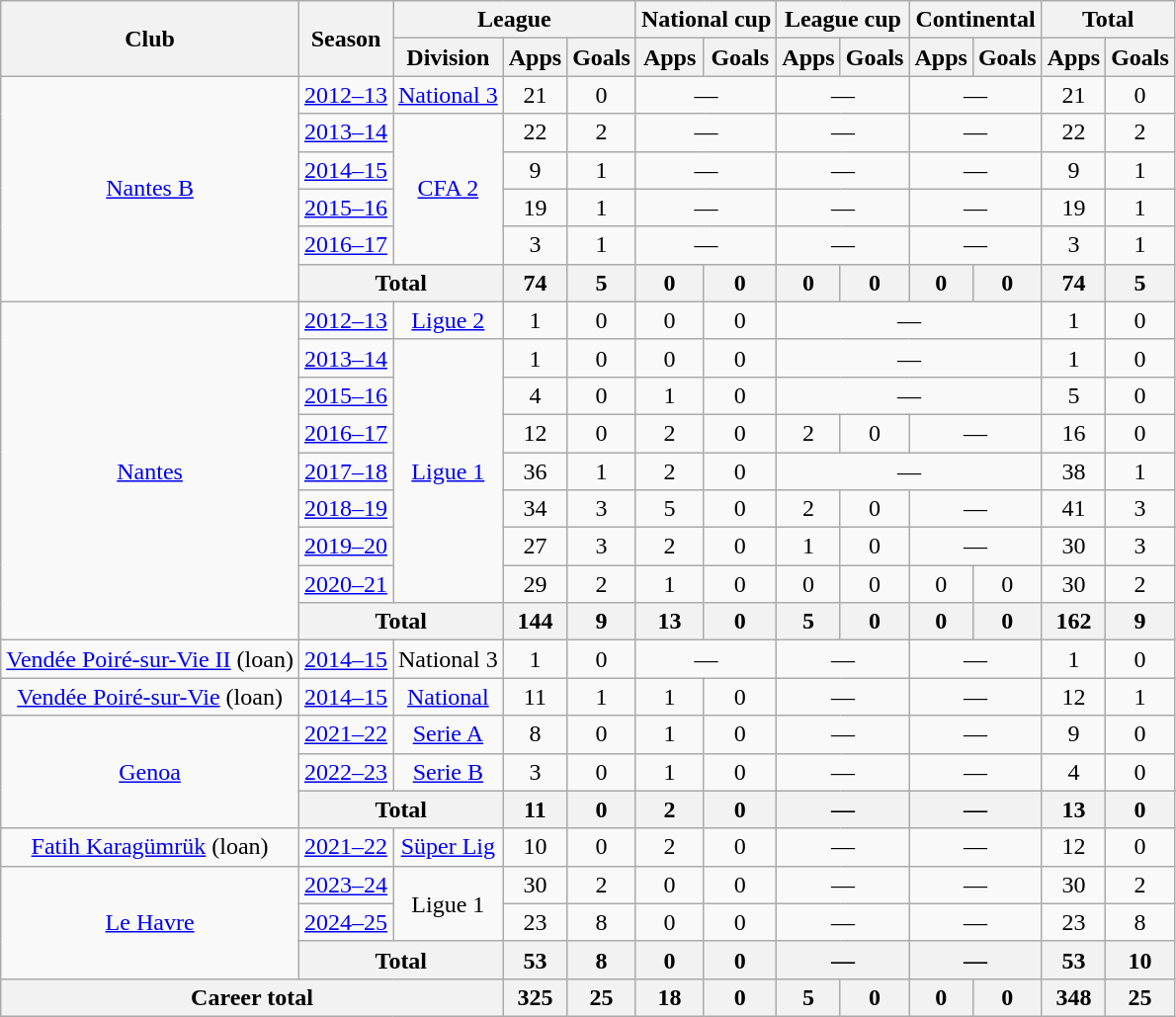<table class="wikitable" style="text-align:center">
<tr>
<th rowspan="2">Club</th>
<th rowspan="2">Season</th>
<th colspan="3">League</th>
<th colspan="2">National cup</th>
<th colspan="2">League cup</th>
<th colspan="2">Continental</th>
<th colspan="2">Total</th>
</tr>
<tr>
<th>Division</th>
<th>Apps</th>
<th>Goals</th>
<th>Apps</th>
<th>Goals</th>
<th>Apps</th>
<th>Goals</th>
<th>Apps</th>
<th>Goals</th>
<th>Apps</th>
<th>Goals</th>
</tr>
<tr>
<td rowspan="6"><a href='#'>Nantes B</a></td>
<td><a href='#'>2012–13</a></td>
<td><a href='#'>National 3</a></td>
<td>21</td>
<td>0</td>
<td colspan="2">—</td>
<td colspan="2">—</td>
<td colspan="2">—</td>
<td>21</td>
<td>0</td>
</tr>
<tr>
<td><a href='#'>2013–14</a></td>
<td rowspan="4"><a href='#'>CFA 2</a></td>
<td>22</td>
<td>2</td>
<td colspan="2">—</td>
<td colspan="2">—</td>
<td colspan="2">—</td>
<td>22</td>
<td>2</td>
</tr>
<tr>
<td><a href='#'>2014–15</a></td>
<td>9</td>
<td>1</td>
<td colspan="2">—</td>
<td colspan="2">—</td>
<td colspan="2">—</td>
<td>9</td>
<td>1</td>
</tr>
<tr>
<td><a href='#'>2015–16</a></td>
<td>19</td>
<td>1</td>
<td colspan="2">—</td>
<td colspan="2">—</td>
<td colspan="2">—</td>
<td>19</td>
<td>1</td>
</tr>
<tr>
<td><a href='#'>2016–17</a></td>
<td>3</td>
<td>1</td>
<td colspan="2">—</td>
<td colspan="2">—</td>
<td colspan="2">—</td>
<td>3</td>
<td>1</td>
</tr>
<tr>
<th colspan="2">Total</th>
<th>74</th>
<th>5</th>
<th>0</th>
<th>0</th>
<th>0</th>
<th>0</th>
<th>0</th>
<th>0</th>
<th>74</th>
<th>5</th>
</tr>
<tr>
<td rowspan="9"><a href='#'>Nantes</a></td>
<td><a href='#'>2012–13</a></td>
<td><a href='#'>Ligue 2</a></td>
<td>1</td>
<td>0</td>
<td>0</td>
<td>0</td>
<td colspan="4">—</td>
<td>1</td>
<td>0</td>
</tr>
<tr>
<td><a href='#'>2013–14</a></td>
<td rowspan="7"><a href='#'>Ligue 1</a></td>
<td>1</td>
<td>0</td>
<td>0</td>
<td>0</td>
<td colspan="4">—</td>
<td>1</td>
<td>0</td>
</tr>
<tr>
<td><a href='#'>2015–16</a></td>
<td>4</td>
<td>0</td>
<td>1</td>
<td>0</td>
<td colspan="4">—</td>
<td>5</td>
<td>0</td>
</tr>
<tr>
<td><a href='#'>2016–17</a></td>
<td>12</td>
<td>0</td>
<td>2</td>
<td>0</td>
<td>2</td>
<td>0</td>
<td colspan="2">—</td>
<td>16</td>
<td>0</td>
</tr>
<tr>
<td><a href='#'>2017–18</a></td>
<td>36</td>
<td>1</td>
<td>2</td>
<td>0</td>
<td colspan="4">—</td>
<td>38</td>
<td>1</td>
</tr>
<tr>
<td><a href='#'>2018–19</a></td>
<td>34</td>
<td>3</td>
<td>5</td>
<td>0</td>
<td>2</td>
<td>0</td>
<td colspan="2">—</td>
<td>41</td>
<td>3</td>
</tr>
<tr>
<td><a href='#'>2019–20</a></td>
<td>27</td>
<td>3</td>
<td>2</td>
<td>0</td>
<td>1</td>
<td>0</td>
<td colspan="2">—</td>
<td>30</td>
<td>3</td>
</tr>
<tr>
<td><a href='#'>2020–21</a></td>
<td>29</td>
<td>2</td>
<td>1</td>
<td>0</td>
<td>0</td>
<td>0</td>
<td>0</td>
<td>0</td>
<td>30</td>
<td>2</td>
</tr>
<tr>
<th colspan="2">Total</th>
<th>144</th>
<th>9</th>
<th>13</th>
<th>0</th>
<th>5</th>
<th>0</th>
<th>0</th>
<th>0</th>
<th>162</th>
<th>9</th>
</tr>
<tr>
<td><a href='#'>Vendée Poiré-sur-Vie II</a> (loan)</td>
<td><a href='#'>2014–15</a></td>
<td>National 3</td>
<td>1</td>
<td>0</td>
<td colspan="2">—</td>
<td colspan="2">—</td>
<td colspan="2">—</td>
<td>1</td>
<td>0</td>
</tr>
<tr>
<td><a href='#'>Vendée Poiré-sur-Vie</a> (loan)</td>
<td><a href='#'>2014–15</a></td>
<td><a href='#'>National</a></td>
<td>11</td>
<td>1</td>
<td>1</td>
<td>0</td>
<td colspan="2">—</td>
<td colspan="2">—</td>
<td>12</td>
<td>1</td>
</tr>
<tr>
<td rowspan="3"><a href='#'>Genoa</a></td>
<td><a href='#'>2021–22</a></td>
<td><a href='#'>Serie A</a></td>
<td>8</td>
<td>0</td>
<td>1</td>
<td>0</td>
<td colspan="2">—</td>
<td colspan="2">—</td>
<td>9</td>
<td>0</td>
</tr>
<tr>
<td><a href='#'>2022–23</a></td>
<td><a href='#'>Serie B</a></td>
<td>3</td>
<td>0</td>
<td>1</td>
<td>0</td>
<td colspan="2">—</td>
<td colspan="2">—</td>
<td>4</td>
<td>0</td>
</tr>
<tr>
<th colspan="2">Total</th>
<th>11</th>
<th>0</th>
<th>2</th>
<th>0</th>
<th colspan="2">—</th>
<th colspan="2">—</th>
<th>13</th>
<th>0</th>
</tr>
<tr>
<td><a href='#'>Fatih Karagümrük</a> (loan)</td>
<td><a href='#'>2021–22</a></td>
<td><a href='#'>Süper Lig</a></td>
<td>10</td>
<td>0</td>
<td>2</td>
<td>0</td>
<td colspan="2">—</td>
<td colspan="2">—</td>
<td>12</td>
<td>0</td>
</tr>
<tr>
<td rowspan="3"><a href='#'>Le Havre</a></td>
<td><a href='#'>2023–24</a></td>
<td rowspan="2">Ligue 1</td>
<td>30</td>
<td>2</td>
<td>0</td>
<td>0</td>
<td colspan="2">—</td>
<td colspan="2">—</td>
<td>30</td>
<td>2</td>
</tr>
<tr>
<td><a href='#'>2024–25</a></td>
<td>23</td>
<td>8</td>
<td>0</td>
<td>0</td>
<td colspan="2">—</td>
<td colspan="2">—</td>
<td>23</td>
<td>8</td>
</tr>
<tr>
<th colspan="2">Total</th>
<th>53</th>
<th>8</th>
<th>0</th>
<th>0</th>
<th colspan="2">—</th>
<th colspan="2">—</th>
<th>53</th>
<th>10</th>
</tr>
<tr>
<th colspan="3">Career total</th>
<th>325</th>
<th>25</th>
<th>18</th>
<th>0</th>
<th>5</th>
<th>0</th>
<th>0</th>
<th>0</th>
<th>348</th>
<th>25</th>
</tr>
</table>
